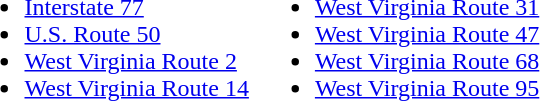<table>
<tr>
<td><br><ul><li> <a href='#'>Interstate 77</a></li><li> <a href='#'>U.S. Route 50</a></li><li> <a href='#'>West Virginia Route 2</a></li><li> <a href='#'>West Virginia Route 14</a></li></ul></td>
<td><br><ul><li> <a href='#'>West Virginia Route 31</a></li><li> <a href='#'>West Virginia Route 47</a></li><li> <a href='#'>West Virginia Route 68</a></li><li> <a href='#'>West Virginia Route 95</a></li></ul></td>
</tr>
</table>
